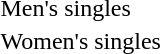<table>
<tr>
<td>Men's singles<br></td>
<td></td>
<td></td>
<td></td>
</tr>
<tr>
<td>Women's singles<br></td>
<td></td>
<td></td>
<td></td>
</tr>
</table>
